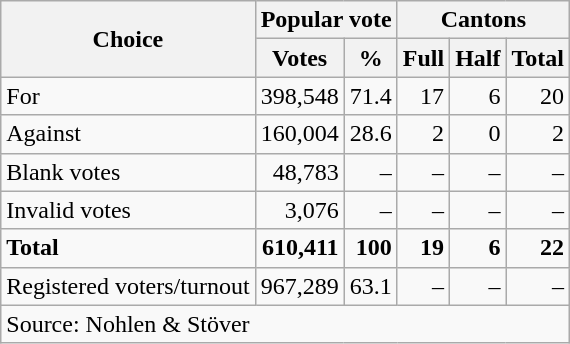<table class=wikitable style=text-align:right>
<tr>
<th rowspan=2>Choice</th>
<th colspan=2>Popular vote</th>
<th colspan=3>Cantons</th>
</tr>
<tr>
<th>Votes</th>
<th>%</th>
<th>Full</th>
<th>Half</th>
<th>Total</th>
</tr>
<tr>
<td align=left>For</td>
<td>398,548</td>
<td>71.4</td>
<td>17</td>
<td>6</td>
<td>20</td>
</tr>
<tr>
<td align=left>Against</td>
<td>160,004</td>
<td>28.6</td>
<td>2</td>
<td>0</td>
<td>2</td>
</tr>
<tr>
<td align=left>Blank votes</td>
<td>48,783</td>
<td>–</td>
<td>–</td>
<td>–</td>
<td>–</td>
</tr>
<tr>
<td align=left>Invalid votes</td>
<td>3,076</td>
<td>–</td>
<td>–</td>
<td>–</td>
<td>–</td>
</tr>
<tr>
<td align=left><strong>Total</strong></td>
<td><strong>610,411</strong></td>
<td><strong>100</strong></td>
<td><strong>19</strong></td>
<td><strong>6</strong></td>
<td><strong>22</strong></td>
</tr>
<tr>
<td align=left>Registered voters/turnout</td>
<td>967,289</td>
<td>63.1</td>
<td>–</td>
<td>–</td>
<td>–</td>
</tr>
<tr>
<td align=left colspan=6>Source: Nohlen & Stöver</td>
</tr>
</table>
